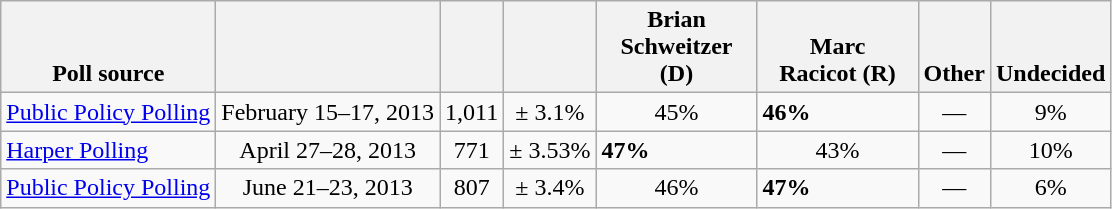<table class="wikitable">
<tr valign= bottom>
<th>Poll source</th>
<th></th>
<th></th>
<th></th>
<th style="width:100px;">Brian<br>Schweitzer (D)</th>
<th style="width:100px;">Marc<br>Racicot (R)</th>
<th>Other</th>
<th>Undecided</th>
</tr>
<tr>
<td><a href='#'>Public Policy Polling</a></td>
<td align=center>February 15–17, 2013</td>
<td align=center>1,011</td>
<td align=center>± 3.1%</td>
<td align=center>45%</td>
<td><strong>46%</strong></td>
<td align=center>—</td>
<td align=center>9%</td>
</tr>
<tr>
<td><a href='#'>Harper Polling</a></td>
<td align=center>April 27–28, 2013</td>
<td align=center>771</td>
<td align=center>± 3.53%</td>
<td><strong>47%</strong></td>
<td align=center>43%</td>
<td align=center>—</td>
<td align=center>10%</td>
</tr>
<tr>
<td><a href='#'>Public Policy Polling</a></td>
<td align=center>June 21–23, 2013</td>
<td align=center>807</td>
<td align=center>± 3.4%</td>
<td align=center>46%</td>
<td><strong>47%</strong></td>
<td align=center>—</td>
<td align=center>6%</td>
</tr>
</table>
